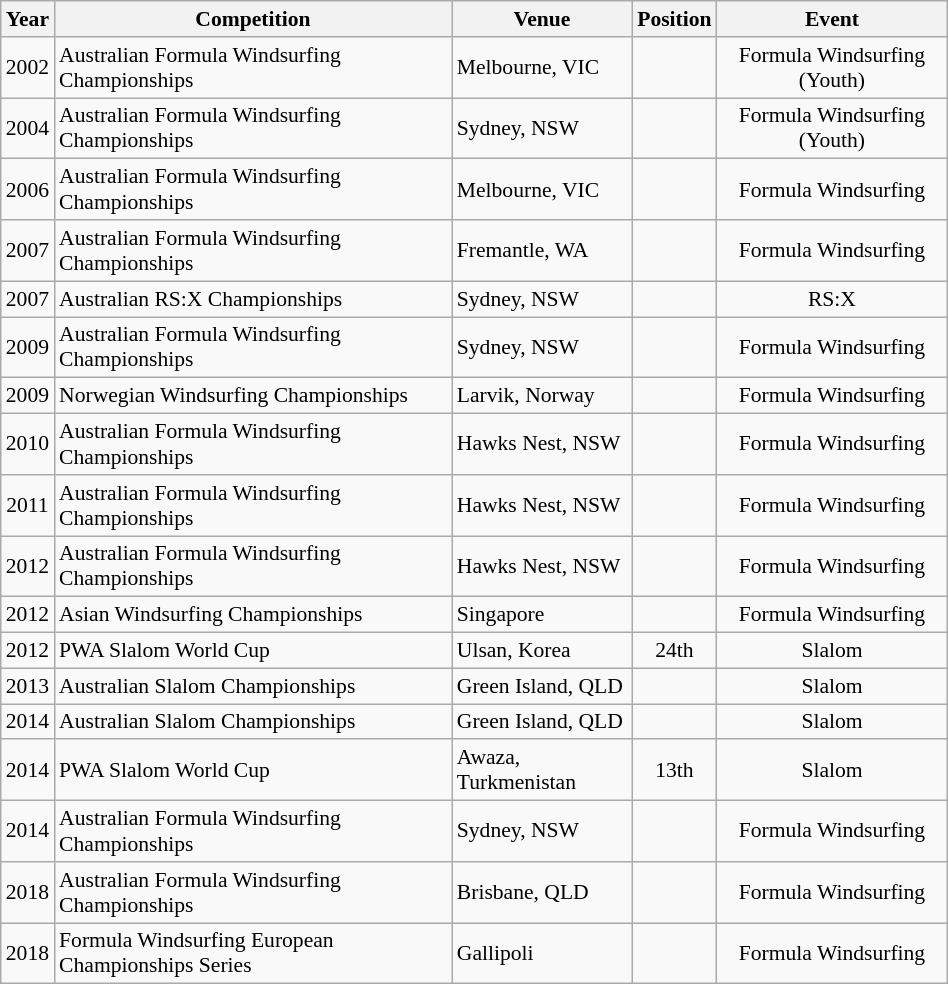<table class="wikitable" width=50% style="font-size:90%; text-align:center;">
<tr>
<th>Year</th>
<th>Competition</th>
<th>Venue</th>
<th>Position</th>
<th>Event</th>
</tr>
<tr>
<td rowspan=1>2002</td>
<td rowspan=1 align=left>Australian Formula Windsurfing Championships</td>
<td rowspan=1 align=left> Melbourne, VIC</td>
<td></td>
<td>Formula Windsurfing (Youth)</td>
</tr>
<tr>
<td rowspan=1>2004</td>
<td rowspan=1 align=left>Australian Formula Windsurfing Championships</td>
<td rowspan=1 align=left> Sydney, NSW</td>
<td></td>
<td>Formula Windsurfing (Youth)</td>
</tr>
<tr>
<td rowspan=1>2006</td>
<td rowspan=1 align=left>Australian Formula Windsurfing Championships</td>
<td rowspan=1 align=left> Melbourne, VIC</td>
<td></td>
<td>Formula Windsurfing</td>
</tr>
<tr>
<td rowspan=1>2007</td>
<td rowspan=1 align=left>Australian Formula Windsurfing Championships</td>
<td rowspan=1 align=left> Fremantle, WA</td>
<td></td>
<td>Formula Windsurfing</td>
</tr>
<tr>
<td rowspan=1>2007</td>
<td rowspan=1 align=left>Australian RS:X Championships</td>
<td rowspan=1 align=left> Sydney, NSW</td>
<td></td>
<td>RS:X</td>
</tr>
<tr>
<td rowspan=1>2009</td>
<td rowspan=1 align=left>Australian Formula Windsurfing Championships</td>
<td rowspan=1 align=left> Sydney, NSW</td>
<td></td>
<td>Formula Windsurfing</td>
</tr>
<tr>
<td rowspan=1>2009</td>
<td rowspan=1 align=left>Norwegian Windsurfing Championships</td>
<td rowspan=1 align=left> Larvik, Norway</td>
<td></td>
<td>Formula Windsurfing</td>
</tr>
<tr>
<td rowspan=1>2010</td>
<td rowspan=1 align=left>Australian Formula Windsurfing Championships</td>
<td rowspan=1 align=left> Hawks Nest, NSW</td>
<td></td>
<td>Formula Windsurfing</td>
</tr>
<tr>
<td rowspan=1>2011</td>
<td rowspan=1 align=left>Australian Formula Windsurfing Championships</td>
<td rowspan=1 align=left> Hawks Nest, NSW</td>
<td></td>
<td>Formula Windsurfing</td>
</tr>
<tr>
<td rowspan=1>2012</td>
<td rowspan=1 align=left>Australian Formula Windsurfing Championships</td>
<td rowspan=1 align=left> Hawks Nest, NSW</td>
<td></td>
<td>Formula Windsurfing</td>
</tr>
<tr>
<td rowspan=1>2012</td>
<td rowspan=1 align=left>Asian Windsurfing Championships</td>
<td rowspan=1 align=left> Singapore</td>
<td></td>
<td>Formula Windsurfing</td>
</tr>
<tr>
<td rowspan=1>2012</td>
<td rowspan=1 align=left>PWA Slalom World Cup</td>
<td rowspan=1 align=left> Ulsan, Korea</td>
<td>24th</td>
<td>Slalom</td>
</tr>
<tr>
<td rowspan=1>2013</td>
<td rowspan=1 align=left>Australian Slalom Championships</td>
<td rowspan=1 align=left> Green Island, QLD</td>
<td></td>
<td>Slalom</td>
</tr>
<tr>
<td rowspan=1>2014</td>
<td rowspan=1 align=left>Australian Slalom Championships</td>
<td rowspan=1 align=left> Green Island, QLD</td>
<td></td>
<td>Slalom</td>
</tr>
<tr>
<td rowspan=1>2014</td>
<td rowspan=1 align=left>PWA Slalom World Cup</td>
<td rowspan=1 align=left> Awaza, Turkmenistan</td>
<td>13th</td>
<td>Slalom</td>
</tr>
<tr>
<td rowspan=1>2014</td>
<td rowspan=1 align=left>Australian Formula Windsurfing Championships</td>
<td rowspan=1 align=left> Sydney, NSW</td>
<td></td>
<td>Formula Windsurfing</td>
</tr>
<tr>
<td rowspan=1>2018</td>
<td rowspan=1 align=left>Australian Formula Windsurfing Championships</td>
<td rowspan=1 align=left> Brisbane, QLD</td>
<td></td>
<td>Formula Windsurfing</td>
</tr>
<tr>
<td rowspan=1>2018</td>
<td rowspan=1 align=left>Formula Windsurfing European Championships Series</td>
<td rowspan=1 align=left> Gallipoli</td>
<td></td>
<td>Formula Windsurfing</td>
</tr>
</table>
